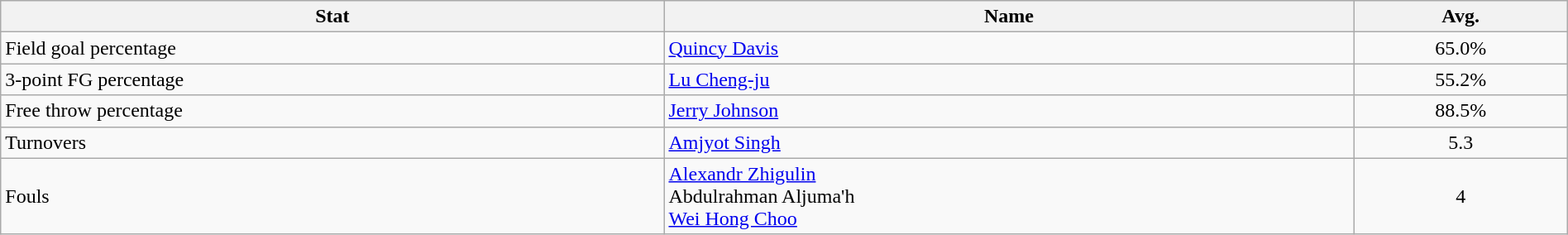<table class=wikitable width=100%>
<tr>
<th>Stat</th>
<th>Name</th>
<th>Avg.</th>
</tr>
<tr>
<td>Field goal percentage</td>
<td> <a href='#'>Quincy Davis</a></td>
<td align=center>65.0%</td>
</tr>
<tr>
<td>3-point FG percentage</td>
<td> <a href='#'>Lu Cheng-ju</a></td>
<td align=center>55.2%</td>
</tr>
<tr>
<td>Free throw percentage</td>
<td> <a href='#'>Jerry Johnson</a></td>
<td align=center>88.5%</td>
</tr>
<tr>
<td>Turnovers</td>
<td> <a href='#'>Amjyot Singh</a></td>
<td align=center>5.3</td>
</tr>
<tr>
<td>Fouls</td>
<td> <a href='#'>Alexandr Zhigulin</a><br> Abdulrahman Aljuma'h<br> <a href='#'>Wei Hong Choo</a></td>
<td align=center>4</td>
</tr>
</table>
